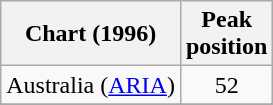<table class="wikitable sortable">
<tr>
<th align="left">Chart (1996)</th>
<th style="text-align:center;">Peak<br>position</th>
</tr>
<tr>
<td>Australia (<a href='#'>ARIA</a>)</td>
<td align="center">52</td>
</tr>
<tr>
</tr>
<tr>
</tr>
</table>
